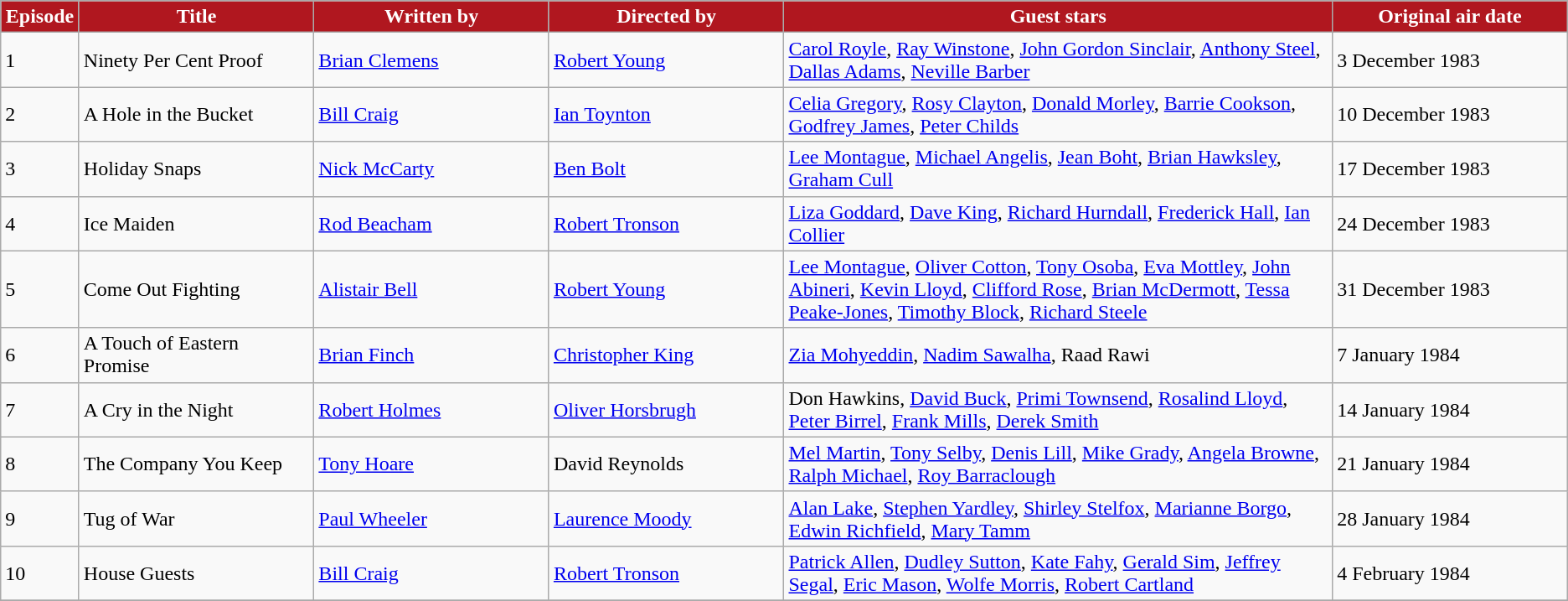<table class="wikitable">
<tr style=color:white>
<th style="width:5%; background:#B0171F;color:white">Episode</th>
<th style="width:15%; background:#B0171F;color:white">Title</th>
<th style="width:15%; background:#B0171F;color:white">Written by</th>
<th style="width:15%; background:#B0171F;color:white">Directed by</th>
<th style="width:35%; background:#B0171F;color:white">Guest stars</th>
<th style="width:35%; background:#B0171F;color:white">Original air date</th>
</tr>
<tr id="Ninety Per Cent Proof">
<td>1</td>
<td>Ninety Per Cent Proof</td>
<td><a href='#'>Brian Clemens</a></td>
<td><a href='#'>Robert Young</a></td>
<td><a href='#'>Carol Royle</a>, <a href='#'>Ray Winstone</a>, <a href='#'>John Gordon Sinclair</a>, <a href='#'>Anthony Steel</a>, <a href='#'>Dallas Adams</a>, <a href='#'>Neville Barber</a></td>
<td>3 December 1983</td>
</tr>
<tr id="A Hole in the Bucket">
<td>2</td>
<td>A Hole in the Bucket</td>
<td><a href='#'>Bill Craig</a></td>
<td><a href='#'>Ian Toynton</a></td>
<td><a href='#'>Celia Gregory</a>, <a href='#'>Rosy Clayton</a>, <a href='#'>Donald Morley</a>, <a href='#'>Barrie Cookson</a>, <a href='#'>Godfrey James</a>, <a href='#'>Peter Childs</a></td>
<td>10 December 1983</td>
</tr>
<tr id="Holiday Snaps">
<td>3</td>
<td>Holiday Snaps</td>
<td><a href='#'>Nick McCarty</a></td>
<td><a href='#'>Ben Bolt</a></td>
<td><a href='#'>Lee Montague</a>, <a href='#'>Michael Angelis</a>, <a href='#'>Jean Boht</a>, <a href='#'>Brian Hawksley</a>, <a href='#'>Graham Cull</a></td>
<td>17 December 1983</td>
</tr>
<tr id="Ice Maiden">
<td>4</td>
<td>Ice Maiden</td>
<td><a href='#'>Rod Beacham</a></td>
<td><a href='#'>Robert Tronson</a></td>
<td><a href='#'>Liza Goddard</a>, <a href='#'>Dave King</a>, <a href='#'>Richard Hurndall</a>, <a href='#'>Frederick Hall</a>, <a href='#'>Ian Collier</a></td>
<td>24 December 1983</td>
</tr>
<tr id="Come Out Fighting">
<td>5</td>
<td>Come Out Fighting</td>
<td><a href='#'>Alistair Bell</a></td>
<td><a href='#'>Robert Young</a></td>
<td><a href='#'>Lee Montague</a>, <a href='#'>Oliver Cotton</a>, <a href='#'>Tony Osoba</a>, <a href='#'>Eva Mottley</a>, <a href='#'>John Abineri</a>, <a href='#'>Kevin Lloyd</a>, <a href='#'>Clifford Rose</a>, <a href='#'>Brian McDermott</a>, <a href='#'>Tessa Peake-Jones</a>, <a href='#'>Timothy Block</a>, <a href='#'>Richard Steele</a></td>
<td>31 December 1983</td>
</tr>
<tr id="A Touch of Eastern Promise">
<td>6</td>
<td>A Touch of Eastern Promise</td>
<td><a href='#'>Brian Finch</a></td>
<td><a href='#'>Christopher King</a></td>
<td><a href='#'>Zia Mohyeddin</a>, <a href='#'>Nadim Sawalha</a>, Raad Rawi</td>
<td>7 January 1984</td>
</tr>
<tr id="A Cry in the Night">
<td>7</td>
<td>A Cry in the Night</td>
<td><a href='#'>Robert Holmes</a></td>
<td><a href='#'>Oliver Horsbrugh</a></td>
<td>Don Hawkins, <a href='#'>David Buck</a>, <a href='#'>Primi Townsend</a>, <a href='#'>Rosalind Lloyd</a>, <a href='#'>Peter Birrel</a>, <a href='#'>Frank Mills</a>, <a href='#'>Derek Smith</a></td>
<td>14 January 1984</td>
</tr>
<tr id="The Company You Keep">
<td>8</td>
<td>The Company You Keep</td>
<td><a href='#'>Tony Hoare</a></td>
<td>David Reynolds</td>
<td><a href='#'>Mel Martin</a>, <a href='#'>Tony Selby</a>, <a href='#'>Denis Lill</a>, <a href='#'>Mike Grady</a>, <a href='#'>Angela Browne</a>, <a href='#'>Ralph Michael</a>, <a href='#'>Roy Barraclough</a></td>
<td>21 January 1984</td>
</tr>
<tr id="Tug of War">
<td>9</td>
<td>Tug of War</td>
<td><a href='#'>Paul Wheeler</a></td>
<td><a href='#'>Laurence Moody</a></td>
<td><a href='#'>Alan Lake</a>, <a href='#'>Stephen Yardley</a>, <a href='#'>Shirley Stelfox</a>, <a href='#'>Marianne Borgo</a>, <a href='#'>Edwin Richfield</a>, <a href='#'>Mary Tamm</a></td>
<td>28 January 1984</td>
</tr>
<tr id="House Guests">
<td>10</td>
<td>House Guests</td>
<td><a href='#'>Bill Craig</a></td>
<td><a href='#'>Robert Tronson</a></td>
<td><a href='#'>Patrick Allen</a>, <a href='#'>Dudley Sutton</a>, <a href='#'>Kate Fahy</a>, <a href='#'>Gerald Sim</a>, <a href='#'>Jeffrey Segal</a>, <a href='#'>Eric Mason</a>, <a href='#'>Wolfe Morris</a>, <a href='#'>Robert Cartland</a></td>
<td>4 February 1984</td>
</tr>
<tr>
</tr>
</table>
